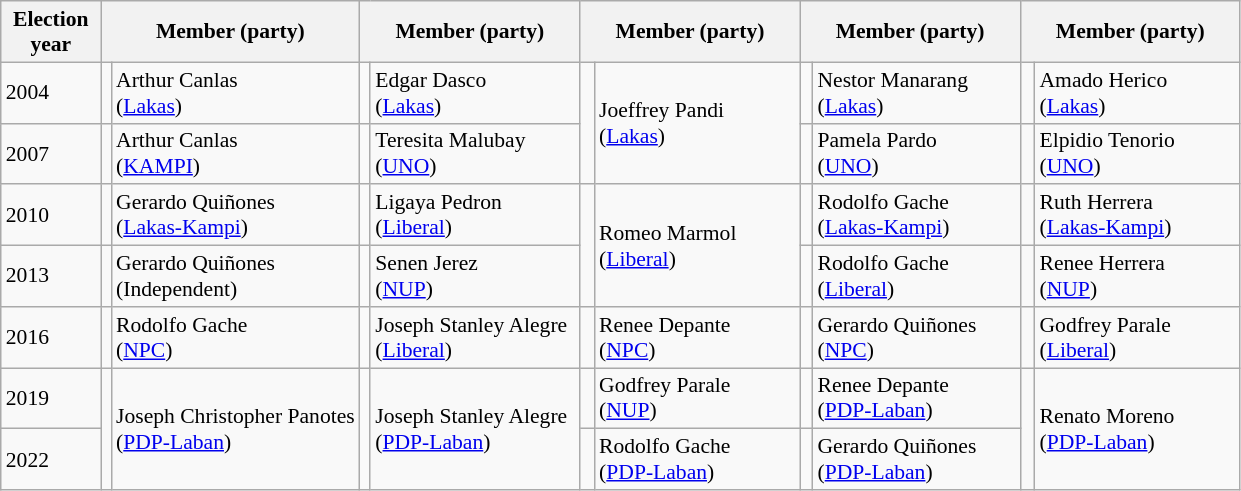<table class=wikitable style="font-size:90%">
<tr>
<th width=60px>Election<br>year</th>
<th colspan=2 width=140px>Member (party)</th>
<th colspan=2 width=140px>Member (party)</th>
<th colspan=2 width=140px>Member (party)</th>
<th colspan=2 width=140px>Member (party)</th>
<th colspan=2 width=140px>Member (party)</th>
</tr>
<tr>
<td>2004</td>
<td bgcolor=></td>
<td>Arthur Canlas<br>(<a href='#'>Lakas</a>)</td>
<td bgcolor=></td>
<td>Edgar Dasco<br>(<a href='#'>Lakas</a>)</td>
<td rowspan=2 bgcolor=></td>
<td rowspan=2>Joeffrey Pandi<br>(<a href='#'>Lakas</a>)</td>
<td bgcolor=></td>
<td>Nestor Manarang<br>(<a href='#'>Lakas</a>)</td>
<td bgcolor=></td>
<td>Amado Herico<br>(<a href='#'>Lakas</a>)</td>
</tr>
<tr>
<td>2007</td>
<td bgcolor=></td>
<td>Arthur Canlas<br>(<a href='#'>KAMPI</a>)</td>
<td bgcolor=></td>
<td>Teresita Malubay<br>(<a href='#'>UNO</a>)</td>
<td bgcolor=></td>
<td>Pamela Pardo<br>(<a href='#'>UNO</a>)</td>
<td bgcolor=></td>
<td>Elpidio Tenorio<br>(<a href='#'>UNO</a>)</td>
</tr>
<tr>
<td>2010</td>
<td bgcolor=></td>
<td>Gerardo Quiñones<br>(<a href='#'>Lakas-Kampi</a>)</td>
<td bgcolor=></td>
<td>Ligaya Pedron<br>(<a href='#'>Liberal</a>)</td>
<td rowspan=2 bgcolor=></td>
<td rowspan=2>Romeo Marmol<br>(<a href='#'>Liberal</a>)</td>
<td bgcolor=></td>
<td>Rodolfo Gache<br>(<a href='#'>Lakas-Kampi</a>)</td>
<td bgcolor=></td>
<td>Ruth Herrera<br>(<a href='#'>Lakas-Kampi</a>)</td>
</tr>
<tr>
<td>2013</td>
<td bgcolor=></td>
<td>Gerardo Quiñones<br>(Independent)</td>
<td bgcolor=></td>
<td>Senen Jerez<br>(<a href='#'>NUP</a>)</td>
<td bgcolor=></td>
<td>Rodolfo Gache<br>(<a href='#'>Liberal</a>)</td>
<td bgcolor=></td>
<td>Renee Herrera<br>(<a href='#'>NUP</a>)</td>
</tr>
<tr>
<td>2016</td>
<td bgcolor=></td>
<td>Rodolfo Gache<br>(<a href='#'>NPC</a>)</td>
<td bgcolor=></td>
<td>Joseph Stanley Alegre<br>(<a href='#'>Liberal</a>)</td>
<td bgcolor=></td>
<td>Renee Depante<br>(<a href='#'>NPC</a>)</td>
<td bgcolor=></td>
<td>Gerardo Quiñones<br>(<a href='#'>NPC</a>)</td>
<td bgcolor=></td>
<td>Godfrey Parale<br>(<a href='#'>Liberal</a>)</td>
</tr>
<tr>
<td>2019</td>
<td rowspan=2 bgcolor=></td>
<td rowspan=2>Joseph Christopher Panotes<br>(<a href='#'>PDP-Laban</a>)</td>
<td rowspan=2 bgcolor=></td>
<td rowspan=2>Joseph Stanley Alegre<br>(<a href='#'>PDP-Laban</a>)</td>
<td bgcolor=></td>
<td>Godfrey Parale<br>(<a href='#'>NUP</a>)</td>
<td bgcolor=></td>
<td>Renee Depante<br>(<a href='#'>PDP-Laban</a>)</td>
<td rowspan=2 bgcolor=></td>
<td rowspan=2>Renato Moreno<br>(<a href='#'>PDP-Laban</a>)</td>
</tr>
<tr>
<td>2022</td>
<td bgcolor=></td>
<td>Rodolfo Gache<br>(<a href='#'>PDP-Laban</a>)</td>
<td bgcolor=></td>
<td>Gerardo Quiñones<br>(<a href='#'>PDP-Laban</a>)</td>
</tr>
</table>
